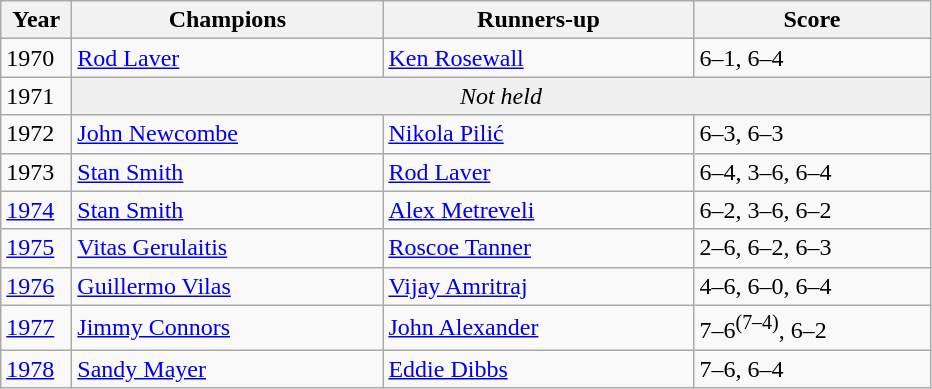<table class="wikitable">
<tr>
<th style="width:40px">Year</th>
<th style="width:200px">Champions</th>
<th style="width:200px">Runners-up</th>
<th style="width:150px" class="unsortable">Score</th>
</tr>
<tr>
<td>1970</td>
<td>  <a href='#'>Rod Laver</a></td>
<td>  <a href='#'>Ken Rosewall</a></td>
<td>6–1, 6–4</td>
</tr>
<tr>
<td>1971</td>
<td colspan=3 align=center style="background:#efefef"><em>Not held</em></td>
</tr>
<tr>
<td>1972</td>
<td>  <a href='#'>John Newcombe</a></td>
<td>  <a href='#'>Nikola Pilić</a></td>
<td>6–3, 6–3</td>
</tr>
<tr>
<td>1973</td>
<td>  <a href='#'>Stan Smith</a></td>
<td>  <a href='#'>Rod Laver</a></td>
<td>6–4, 3–6, 6–4</td>
</tr>
<tr>
<td><a href='#'>1974</a></td>
<td>  <a href='#'>Stan Smith</a></td>
<td>  <a href='#'>Alex Metreveli</a></td>
<td>6–2, 3–6, 6–2</td>
</tr>
<tr>
<td><a href='#'>1975</a></td>
<td>  <a href='#'>Vitas Gerulaitis</a></td>
<td>  <a href='#'>Roscoe Tanner</a></td>
<td>2–6, 6–2, 6–3</td>
</tr>
<tr>
<td><a href='#'>1976</a></td>
<td>  <a href='#'>Guillermo Vilas</a></td>
<td>  <a href='#'>Vijay Amritraj</a></td>
<td>4–6, 6–0, 6–4</td>
</tr>
<tr>
<td><a href='#'>1977</a></td>
<td>  <a href='#'>Jimmy Connors</a></td>
<td>  <a href='#'>John Alexander</a></td>
<td>7–6<sup>(7–4)</sup>, 6–2</td>
</tr>
<tr>
<td><a href='#'>1978</a></td>
<td>  <a href='#'>Sandy Mayer</a></td>
<td>  <a href='#'>Eddie Dibbs</a></td>
<td>7–6, 6–4</td>
</tr>
</table>
